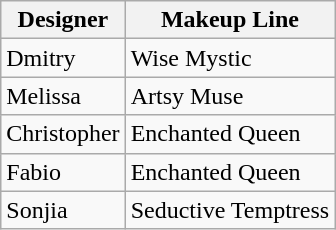<table class="wikitable">
<tr>
<th>Designer</th>
<th>Makeup Line</th>
</tr>
<tr>
<td>Dmitry</td>
<td>Wise Mystic</td>
</tr>
<tr>
<td>Melissa</td>
<td>Artsy Muse</td>
</tr>
<tr>
<td>Christopher</td>
<td>Enchanted Queen</td>
</tr>
<tr>
<td>Fabio</td>
<td>Enchanted Queen</td>
</tr>
<tr>
<td>Sonjia</td>
<td>Seductive Temptress</td>
</tr>
</table>
